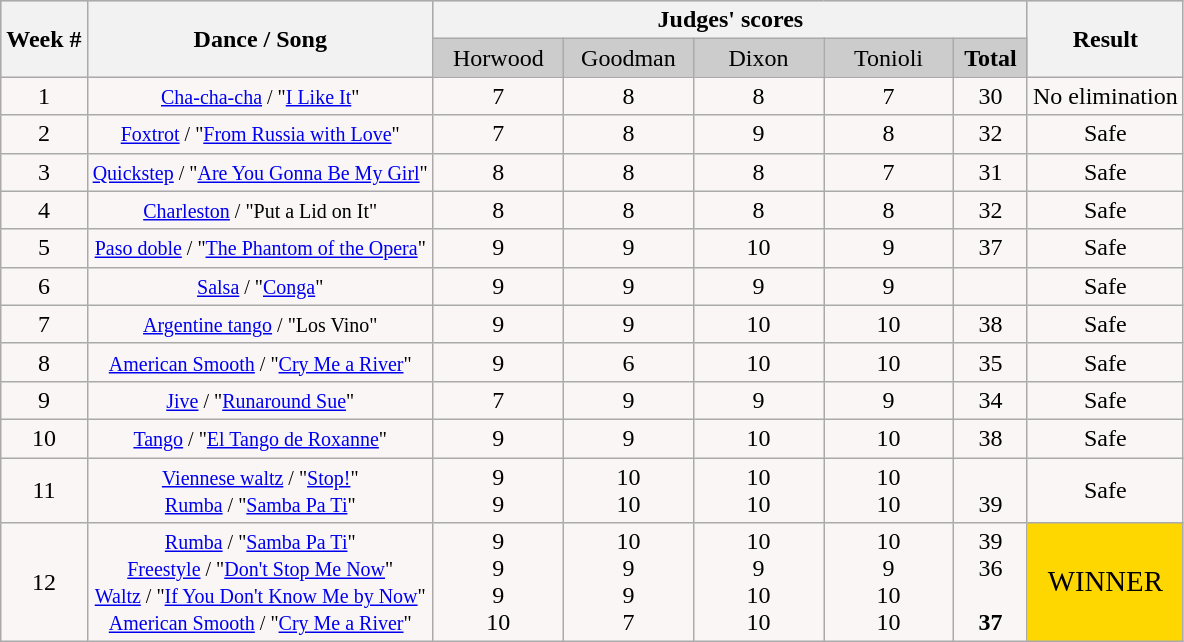<table class="wikitable collapsible collapsed">
<tr style="text-align:Center; background:#ccc;">
<th rowspan="2">Week #</th>
<th rowspan="2">Dance / Song</th>
<th colspan="5">Judges' scores</th>
<th rowspan="2">Result</th>
</tr>
<tr style="text-align:center; background:#ccc;">
<td style="width:11%; ">Horwood</td>
<td style="width:11%; ">Goodman</td>
<td style="width:11%; ">Dixon</td>
<td style="width:11%; ">Tonioli</td>
<td style="width:6.25%; "><strong>Total</strong></td>
</tr>
<tr style="text-align: center; background:#faf6f6;">
<td>1</td>
<td><small><a href='#'>Cha-cha-cha</a> / "<a href='#'>I Like It</a>"</small></td>
<td>7</td>
<td>8</td>
<td>8</td>
<td>7</td>
<td>30</td>
<td>No elimination</td>
</tr>
<tr style="text-align: center; background:#faf6f6;">
<td>2</td>
<td><small><a href='#'>Foxtrot</a> / "<a href='#'>From Russia with Love</a>"</small></td>
<td>7</td>
<td>8</td>
<td>9</td>
<td>8</td>
<td>32</td>
<td>Safe</td>
</tr>
<tr style="text-align: center; background:#faf6f6;">
<td>3</td>
<td><small><a href='#'>Quickstep</a> / "<a href='#'>Are You Gonna Be My Girl</a>"</small></td>
<td>8</td>
<td>8</td>
<td>8</td>
<td>7</td>
<td>31</td>
<td>Safe</td>
</tr>
<tr style="text-align: center; background:#faf6f6;">
<td>4</td>
<td><small><a href='#'>Charleston</a> / "Put a Lid on It"</small></td>
<td>8</td>
<td>8</td>
<td>8</td>
<td>8</td>
<td>32</td>
<td>Safe</td>
</tr>
<tr style="text-align:center; background:#faf6f6;">
<td>5</td>
<td><small><a href='#'>Paso doble</a> / "<a href='#'>The Phantom of the Opera</a>"</small></td>
<td>9</td>
<td>9</td>
<td><span>10</span></td>
<td>9</td>
<td>37</td>
<td>Safe</td>
</tr>
<tr style="text-align: center; background:#faf6f6;">
<td>6</td>
<td><small><a href='#'>Salsa</a> / "<a href='#'>Conga</a>"</small></td>
<td>9</td>
<td>9</td>
<td>9</td>
<td>9</td>
<td><strong></strong></td>
<td>Safe</td>
</tr>
<tr style="text-align: center; background:#faf6f6;">
<td>7</td>
<td><small><a href='#'>Argentine tango</a> / "Los Vino"</small></td>
<td>9</td>
<td>9</td>
<td><span>10</span></td>
<td><span>10</span></td>
<td>38</td>
<td>Safe</td>
</tr>
<tr style="text-align: center; background:#faf6f6;">
<td>8</td>
<td><small><a href='#'>American Smooth</a> / "<a href='#'>Cry Me a River</a>"</small></td>
<td>9</td>
<td>6</td>
<td><span>10</span></td>
<td><span>10</span></td>
<td>35</td>
<td>Safe</td>
</tr>
<tr style="text-align: center; background:#faf6f6;">
<td>9</td>
<td><small><a href='#'>Jive</a> / "<a href='#'>Runaround Sue</a>"</small></td>
<td>7</td>
<td>9</td>
<td>9</td>
<td>9</td>
<td>34</td>
<td>Safe</td>
</tr>
<tr style="text-align: center; background:#faf6f6;">
<td>10</td>
<td><small><a href='#'>Tango</a> / "<a href='#'>El Tango de Roxanne</a>"</small></td>
<td>9</td>
<td>9</td>
<td><span>10</span></td>
<td><span>10</span></td>
<td>38</td>
<td>Safe</td>
</tr>
<tr style="text-align: center; background:#faf6f6;">
<td>11</td>
<td><small><a href='#'>Viennese waltz</a> / "<a href='#'>Stop!</a>" <br> <a href='#'>Rumba</a> / "<a href='#'>Samba Pa Ti</a>"</small></td>
<td>9<br>9</td>
<td><span>10</span><br><span>10</span></td>
<td><span>10</span><br><span>10</span></td>
<td><span>10</span><br><span>10</span></td>
<td><strong></strong><br>39</td>
<td>Safe</td>
</tr>
<tr style="text-align: center; background:#faf6f6;">
<td>12</td>
<td><small><a href='#'>Rumba</a> / "<a href='#'>Samba Pa Ti</a>" <br> <a href='#'>Freestyle</a> / "<a href='#'>Don't Stop Me Now</a>" <br> <a href='#'>Waltz</a> / "<a href='#'>If You Don't Know Me by Now</a>" <br> <a href='#'>American Smooth</a> / "<a href='#'>Cry Me a River</a>"</small></td>
<td>9<br>9<br>9<br><span>10</span></td>
<td><span>10</span><br>9<br>9<br>7</td>
<td><span>10</span><br>9<br><span>10</span><br><span>10</span></td>
<td><span>10</span><br>9<br><span>10</span><br><span>10</span></td>
<td>39<br>36<br><strong></strong><br><strong>37</strong></td>
<td style="background:gold;"><big>WINNER</big></td>
</tr>
</table>
